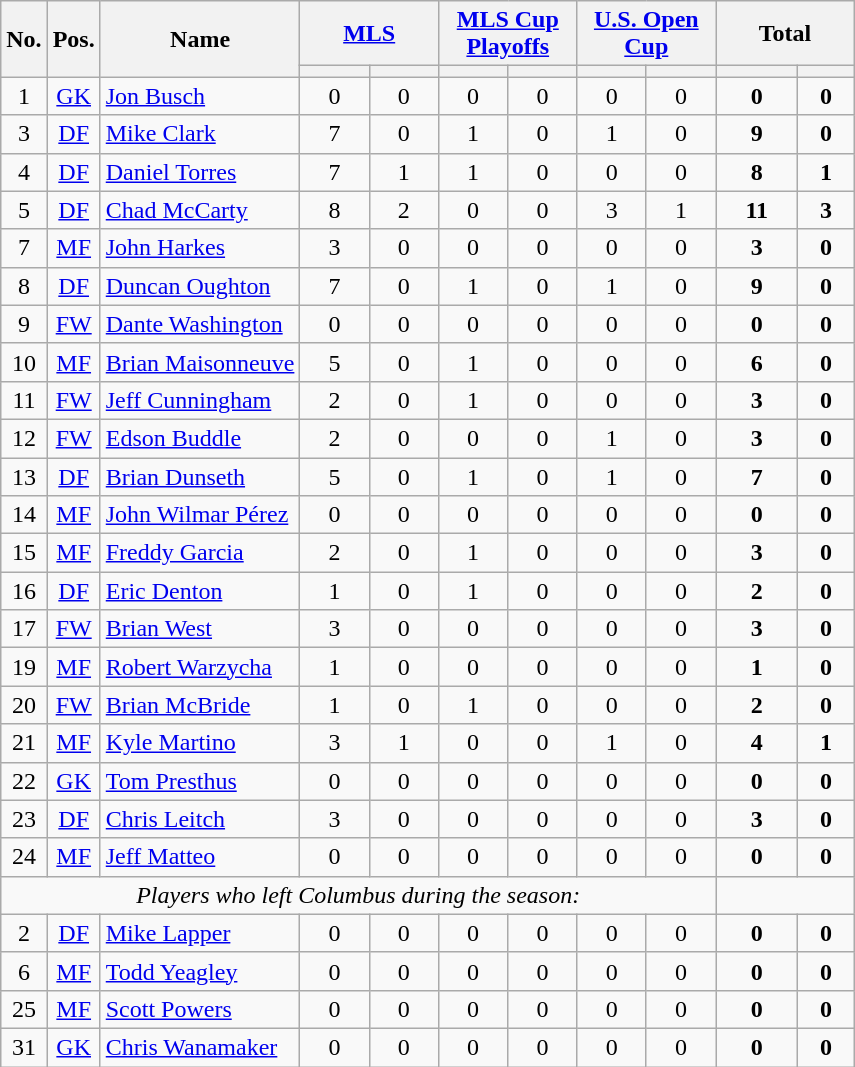<table class="wikitable sortable" style="text-align: center;">
<tr>
<th rowspan=2>No.</th>
<th rowspan=2>Pos.</th>
<th rowspan=2>Name</th>
<th colspan=2 style="width:85px;"><a href='#'>MLS</a></th>
<th colspan=2 style="width:85px;"><a href='#'>MLS Cup Playoffs</a></th>
<th colspan=2 style="width:85px;"><a href='#'>U.S. Open Cup</a></th>
<th colspan=2 style="width:85px;"><strong>Total</strong></th>
</tr>
<tr>
<th></th>
<th></th>
<th></th>
<th></th>
<th></th>
<th></th>
<th></th>
<th></th>
</tr>
<tr>
<td>1</td>
<td><a href='#'>GK</a></td>
<td align=left> <a href='#'>Jon Busch</a></td>
<td>0</td>
<td>0</td>
<td>0</td>
<td>0</td>
<td>0</td>
<td>0</td>
<td><strong>0</strong></td>
<td><strong>0</strong></td>
</tr>
<tr>
<td>3</td>
<td><a href='#'>DF</a></td>
<td align=left> <a href='#'>Mike Clark</a></td>
<td>7</td>
<td>0</td>
<td>1</td>
<td>0</td>
<td>1</td>
<td>0</td>
<td><strong>9</strong></td>
<td><strong>0</strong></td>
</tr>
<tr>
<td>4</td>
<td><a href='#'>DF</a></td>
<td align=left> <a href='#'>Daniel Torres</a></td>
<td>7</td>
<td>1</td>
<td>1</td>
<td>0</td>
<td>0</td>
<td>0</td>
<td><strong>8</strong></td>
<td><strong>1</strong></td>
</tr>
<tr>
<td>5</td>
<td><a href='#'>DF</a></td>
<td align=left> <a href='#'>Chad McCarty</a></td>
<td>8</td>
<td>2</td>
<td>0</td>
<td>0</td>
<td>3</td>
<td>1</td>
<td><strong>11</strong></td>
<td><strong>3</strong></td>
</tr>
<tr>
<td>7</td>
<td><a href='#'>MF</a></td>
<td align=left> <a href='#'>John Harkes</a></td>
<td>3</td>
<td>0</td>
<td>0</td>
<td>0</td>
<td>0</td>
<td>0</td>
<td><strong>3</strong></td>
<td><strong>0</strong></td>
</tr>
<tr>
<td>8</td>
<td><a href='#'>DF</a></td>
<td align=left> <a href='#'>Duncan Oughton</a></td>
<td>7</td>
<td>0</td>
<td>1</td>
<td>0</td>
<td>1</td>
<td>0</td>
<td><strong>9</strong></td>
<td><strong>0</strong></td>
</tr>
<tr>
<td>9</td>
<td><a href='#'>FW</a></td>
<td align=left> <a href='#'>Dante Washington</a></td>
<td>0</td>
<td>0</td>
<td>0</td>
<td>0</td>
<td>0</td>
<td>0</td>
<td><strong>0</strong></td>
<td><strong>0</strong></td>
</tr>
<tr>
<td>10</td>
<td><a href='#'>MF</a></td>
<td align=left> <a href='#'>Brian Maisonneuve</a></td>
<td>5</td>
<td>0</td>
<td>1</td>
<td>0</td>
<td>0</td>
<td>0</td>
<td><strong>6</strong></td>
<td><strong>0</strong></td>
</tr>
<tr>
<td>11</td>
<td><a href='#'>FW</a></td>
<td align=left> <a href='#'>Jeff Cunningham</a></td>
<td>2</td>
<td>0</td>
<td>1</td>
<td>0</td>
<td>0</td>
<td>0</td>
<td><strong>3</strong></td>
<td><strong>0</strong></td>
</tr>
<tr>
<td>12</td>
<td><a href='#'>FW</a></td>
<td align=left> <a href='#'>Edson Buddle</a></td>
<td>2</td>
<td>0</td>
<td>0</td>
<td>0</td>
<td>1</td>
<td>0</td>
<td><strong>3</strong></td>
<td><strong>0</strong></td>
</tr>
<tr>
<td>13</td>
<td><a href='#'>DF</a></td>
<td align=left> <a href='#'>Brian Dunseth</a></td>
<td>5</td>
<td>0</td>
<td>1</td>
<td>0</td>
<td>1</td>
<td>0</td>
<td><strong>7</strong></td>
<td><strong>0</strong></td>
</tr>
<tr>
<td>14</td>
<td><a href='#'>MF</a></td>
<td align=left> <a href='#'>John Wilmar Pérez</a></td>
<td>0</td>
<td>0</td>
<td>0</td>
<td>0</td>
<td>0</td>
<td>0</td>
<td><strong>0</strong></td>
<td><strong>0</strong></td>
</tr>
<tr>
<td>15</td>
<td><a href='#'>MF</a></td>
<td align=left> <a href='#'>Freddy Garcia</a></td>
<td>2</td>
<td>0</td>
<td>1</td>
<td>0</td>
<td>0</td>
<td>0</td>
<td><strong>3</strong></td>
<td><strong>0</strong></td>
</tr>
<tr>
<td>16</td>
<td><a href='#'>DF</a></td>
<td align=left> <a href='#'>Eric Denton</a></td>
<td>1</td>
<td>0</td>
<td>1</td>
<td>0</td>
<td>0</td>
<td>0</td>
<td><strong>2</strong></td>
<td><strong>0</strong></td>
</tr>
<tr>
<td>17</td>
<td><a href='#'>FW</a></td>
<td align=left> <a href='#'>Brian West</a></td>
<td>3</td>
<td>0</td>
<td>0</td>
<td>0</td>
<td>0</td>
<td>0</td>
<td><strong>3</strong></td>
<td><strong>0</strong></td>
</tr>
<tr>
<td>19</td>
<td><a href='#'>MF</a></td>
<td align=left> <a href='#'>Robert Warzycha</a></td>
<td>1</td>
<td>0</td>
<td>0</td>
<td>0</td>
<td>0</td>
<td>0</td>
<td><strong>1</strong></td>
<td><strong>0</strong></td>
</tr>
<tr>
<td>20</td>
<td><a href='#'>FW</a></td>
<td align=left> <a href='#'>Brian McBride</a></td>
<td>1</td>
<td>0</td>
<td>1</td>
<td>0</td>
<td>0</td>
<td>0</td>
<td><strong>2</strong></td>
<td><strong>0</strong></td>
</tr>
<tr>
<td>21</td>
<td><a href='#'>MF</a></td>
<td align=left> <a href='#'>Kyle Martino</a></td>
<td>3</td>
<td>1</td>
<td>0</td>
<td>0</td>
<td>1</td>
<td>0</td>
<td><strong>4</strong></td>
<td><strong>1</strong></td>
</tr>
<tr>
<td>22</td>
<td><a href='#'>GK</a></td>
<td align=left> <a href='#'>Tom Presthus</a></td>
<td>0</td>
<td>0</td>
<td>0</td>
<td>0</td>
<td>0</td>
<td>0</td>
<td><strong>0</strong></td>
<td><strong>0</strong></td>
</tr>
<tr>
<td>23</td>
<td><a href='#'>DF</a></td>
<td align=left> <a href='#'>Chris Leitch</a></td>
<td>3</td>
<td>0</td>
<td>0</td>
<td>0</td>
<td>0</td>
<td>0</td>
<td><strong>3</strong></td>
<td><strong>0</strong></td>
</tr>
<tr>
<td>24</td>
<td><a href='#'>MF</a></td>
<td align=left> <a href='#'>Jeff Matteo</a></td>
<td>0</td>
<td>0</td>
<td>0</td>
<td>0</td>
<td>0</td>
<td>0</td>
<td><strong>0</strong></td>
<td><strong>0</strong></td>
</tr>
<tr>
<td colspan=9 align=center><em>Players who left Columbus during the season:</em></td>
</tr>
<tr>
<td>2</td>
<td><a href='#'>DF</a></td>
<td align=left> <a href='#'>Mike Lapper</a></td>
<td>0</td>
<td>0</td>
<td>0</td>
<td>0</td>
<td>0</td>
<td>0</td>
<td><strong>0</strong></td>
<td><strong>0</strong></td>
</tr>
<tr>
<td>6</td>
<td><a href='#'>MF</a></td>
<td align=left> <a href='#'>Todd Yeagley</a></td>
<td>0</td>
<td>0</td>
<td>0</td>
<td>0</td>
<td>0</td>
<td>0</td>
<td><strong>0</strong></td>
<td><strong>0</strong></td>
</tr>
<tr>
<td>25</td>
<td><a href='#'>MF</a></td>
<td align=left> <a href='#'>Scott Powers</a></td>
<td>0</td>
<td>0</td>
<td>0</td>
<td>0</td>
<td>0</td>
<td>0</td>
<td><strong>0</strong></td>
<td><strong>0</strong></td>
</tr>
<tr>
<td>31</td>
<td><a href='#'>GK</a></td>
<td align=left> <a href='#'>Chris Wanamaker</a></td>
<td>0</td>
<td>0</td>
<td>0</td>
<td>0</td>
<td>0</td>
<td>0</td>
<td><strong>0</strong></td>
<td><strong>0</strong></td>
</tr>
</table>
